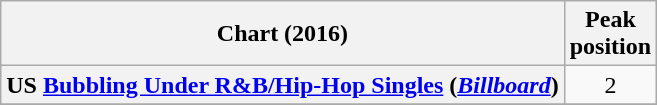<table class="wikitable plainrowheaders sortable" style="text-align:center;">
<tr>
<th scope="col">Chart (2016)</th>
<th scope="col">Peak<br>position</th>
</tr>
<tr>
<th scope="row">US <a href='#'>Bubbling Under R&B/Hip-Hop Singles</a> (<em><a href='#'>Billboard</a></em>)</th>
<td style="text-align:center;">2</td>
</tr>
<tr>
</tr>
</table>
